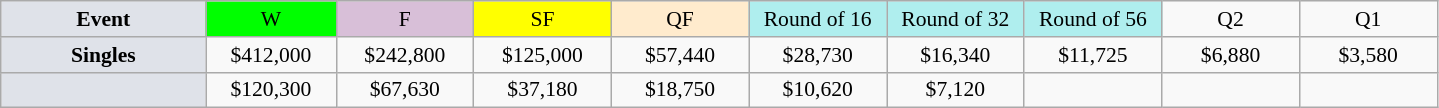<table class=wikitable style=font-size:90%;text-align:center>
<tr>
<td style="width:130px; background:#dfe2e9;"><strong>Event</strong></td>
<td style="width:80px; background:lime;">W</td>
<td style="width:85px; background:thistle;">F</td>
<td style="width:85px; background:#ff0;">SF</td>
<td style="width:85px; background:#ffebcd;">QF</td>
<td style="width:85px; background:#afeeee;">Round of 16</td>
<td style="width:85px; background:#afeeee;">Round of 32</td>
<td style="width:85px; background:#afeeee;">Round of 56</td>
<td style="width:85px;">Q2</td>
<td style="width:85px;">Q1</td>
</tr>
<tr>
<td style="background:#dfe2e9;"><strong>Singles</strong></td>
<td>$412,000</td>
<td>$242,800</td>
<td>$125,000</td>
<td>$57,440</td>
<td>$28,730</td>
<td>$16,340</td>
<td>$11,725</td>
<td>$6,880</td>
<td>$3,580</td>
</tr>
<tr>
<td style="background:#dfe2e9;"><strong></strong></td>
<td>$120,300</td>
<td>$67,630</td>
<td>$37,180</td>
<td>$18,750</td>
<td>$10,620</td>
<td>$7,120</td>
<td></td>
<td></td>
<td></td>
</tr>
</table>
